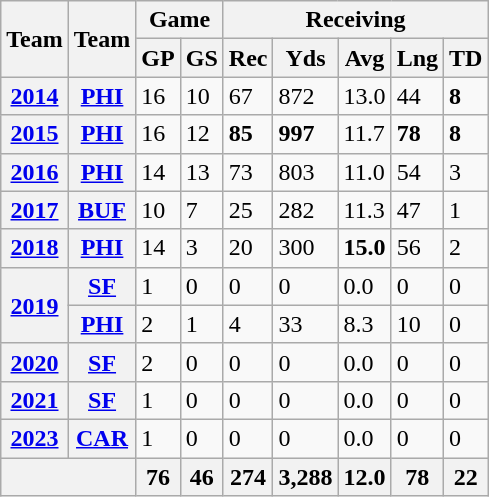<table class="wikitable" style text-align: center;">
<tr>
<th rowspan="2">Team</th>
<th rowspan="2">Team</th>
<th colspan="2">Game</th>
<th colspan="5">Receiving</th>
</tr>
<tr>
<th>GP</th>
<th>GS</th>
<th>Rec</th>
<th>Yds</th>
<th>Avg</th>
<th>Lng</th>
<th>TD</th>
</tr>
<tr>
<th><a href='#'>2014</a></th>
<th><a href='#'>PHI</a></th>
<td>16</td>
<td>10</td>
<td>67</td>
<td>872</td>
<td>13.0</td>
<td>44</td>
<td><strong>8</strong></td>
</tr>
<tr>
<th><a href='#'>2015</a></th>
<th><a href='#'>PHI</a></th>
<td>16</td>
<td>12</td>
<td><strong>85</strong></td>
<td><strong>997</strong></td>
<td>11.7</td>
<td><strong>78</strong></td>
<td><strong>8</strong></td>
</tr>
<tr>
<th><a href='#'>2016</a></th>
<th><a href='#'>PHI</a></th>
<td>14</td>
<td>13</td>
<td>73</td>
<td>803</td>
<td>11.0</td>
<td>54</td>
<td>3</td>
</tr>
<tr>
<th><a href='#'>2017</a></th>
<th><a href='#'>BUF</a></th>
<td>10</td>
<td>7</td>
<td>25</td>
<td>282</td>
<td>11.3</td>
<td>47</td>
<td>1</td>
</tr>
<tr>
<th><a href='#'>2018</a></th>
<th><a href='#'>PHI</a></th>
<td>14</td>
<td>3</td>
<td>20</td>
<td>300</td>
<td><strong>15.0</strong></td>
<td>56</td>
<td>2</td>
</tr>
<tr>
<th rowspan="2"><a href='#'>2019</a></th>
<th><a href='#'>SF</a></th>
<td>1</td>
<td>0</td>
<td>0</td>
<td>0</td>
<td>0.0</td>
<td>0</td>
<td>0</td>
</tr>
<tr>
<th><a href='#'>PHI</a></th>
<td>2</td>
<td>1</td>
<td>4</td>
<td>33</td>
<td>8.3</td>
<td>10</td>
<td>0</td>
</tr>
<tr>
<th><a href='#'>2020</a></th>
<th><a href='#'>SF</a></th>
<td>2</td>
<td>0</td>
<td>0</td>
<td>0</td>
<td>0.0</td>
<td>0</td>
<td>0</td>
</tr>
<tr>
<th><a href='#'>2021</a></th>
<th><a href='#'>SF</a></th>
<td>1</td>
<td>0</td>
<td>0</td>
<td>0</td>
<td>0.0</td>
<td>0</td>
<td>0</td>
</tr>
<tr>
<th><a href='#'>2023</a></th>
<th><a href='#'>CAR</a></th>
<td>1</td>
<td>0</td>
<td>0</td>
<td>0</td>
<td>0.0</td>
<td>0</td>
<td>0</td>
</tr>
<tr>
<th colspan="2"></th>
<th>76</th>
<th>46</th>
<th>274</th>
<th>3,288</th>
<th>12.0</th>
<th>78</th>
<th>22</th>
</tr>
</table>
